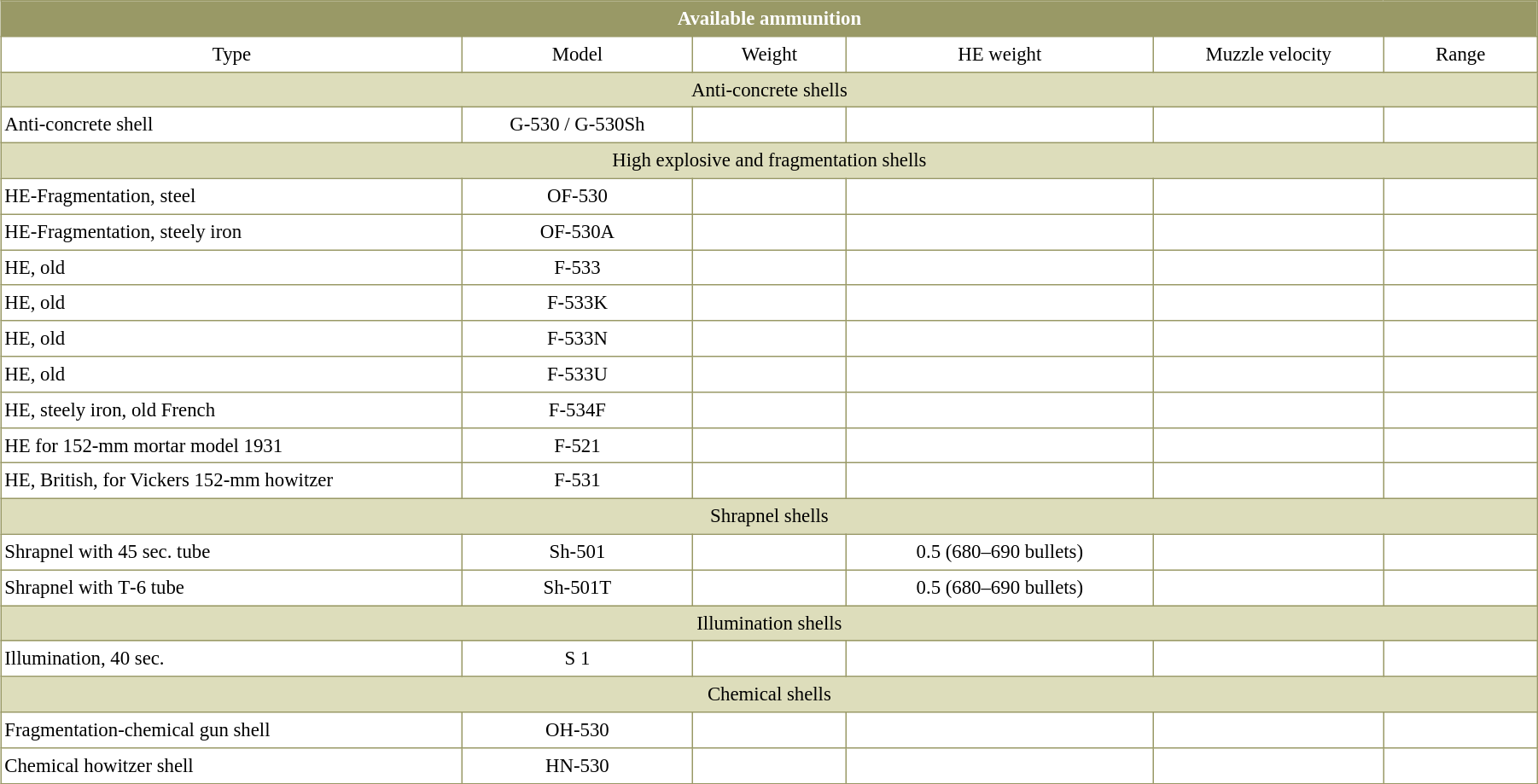<table border=0 cellspacing=0 cellpadding=2 style="margin:0 0 .5em 1em; width:95%; background:#fff; border-collapse:collapse; border:1px solid #996; line-height:1.5; font-size:95%">
<tr style="vertical-align:top; text-align:center; border:1px solid #996; background-color:#996; color:#fff">
<td colspan="6"><strong>Available ammunition</strong></td>
</tr>
<tr style="vertical-align:top; text-align:center; border:1px solid #996;">
<td width="30%" style="border:1px solid #996">Type</td>
<td width="15%" style="border:1px solid #996">Model</td>
<td width="10%" style="border:1px solid #996">Weight</td>
<td width="20%" style="border:1px solid #996">HE weight</td>
<td width="15%" style="border:1px solid #996">Muzzle velocity</td>
<td width="10%" style="border:1px solid #996">Range</td>
</tr>
<tr style="vertical-align:top; text-align:center; border:1px solid #996; background-color:#ddb;">
<td colspan="6">Anti-concrete shells</td>
</tr>
<tr style="vertical-align:top; text-align:center;">
<td style="border:1px solid #996; text-align:left">Anti-concrete shell</td>
<td style="border:1px solid #996">G-530 / G-530Sh</td>
<td style="border:1px solid #996"></td>
<td style="border:1px solid #996"></td>
<td style="border:1px solid #996"></td>
<td style="border:1px solid #996"></td>
</tr>
<tr style="vertical-align:top; text-align:center; border:1px solid #996; background-color:#ddb;">
<td colspan="6">High explosive and fragmentation shells</td>
</tr>
<tr style="vertical-align:top; text-align:center;">
<td style="border:1px solid #996; text-align:left">HE-Fragmentation, steel</td>
<td style="border:1px solid #996">OF-530</td>
<td style="border:1px solid #996"></td>
<td style="border:1px solid #996"></td>
<td style="border:1px solid #996"></td>
<td style="border:1px solid #996"></td>
</tr>
<tr style="vertical-align:top; text-align:center;">
<td style="border:1px solid #996; text-align:left">HE-Fragmentation, steely iron</td>
<td style="border:1px solid #996">OF-530A</td>
<td style="border:1px solid #996"></td>
<td style="border:1px solid #996"></td>
<td style="border:1px solid #996"></td>
<td style="border:1px solid #996"></td>
</tr>
<tr style="vertical-align:top; text-align:center;">
<td style="border:1px solid #996; text-align:left">HE, old</td>
<td style="border:1px solid #996">F-533</td>
<td style="border:1px solid #996"></td>
<td style="border:1px solid #996"></td>
<td style="border:1px solid #996"></td>
<td style="border:1px solid #996"></td>
</tr>
<tr style="vertical-align:top; text-align:center;">
<td style="border:1px solid #996; text-align:left">HE, old</td>
<td style="border:1px solid #996">F-533K</td>
<td style="border:1px solid #996"></td>
<td style="border:1px solid #996"></td>
<td style="border:1px solid #996"></td>
<td style="border:1px solid #996"></td>
</tr>
<tr style="vertical-align:top; text-align:center;">
<td style="border:1px solid #996; text-align:left">HE, old</td>
<td style="border:1px solid #996">F-533N</td>
<td style="border:1px solid #996"></td>
<td style="border:1px solid #996"></td>
<td style="border:1px solid #996"></td>
<td style="border:1px solid #996"></td>
</tr>
<tr style="vertical-align:top; text-align:center;">
<td style="border:1px solid #996; text-align:left">HE, old</td>
<td style="border:1px solid #996">F-533U</td>
<td style="border:1px solid #996"></td>
<td style="border:1px solid #996"></td>
<td style="border:1px solid #996"></td>
<td style="border:1px solid #996"></td>
</tr>
<tr style="vertical-align:top; text-align:center;">
<td style="border:1px solid #996; text-align:left">HE, steely iron, old French</td>
<td style="border:1px solid #996">F-534F</td>
<td style="border:1px solid #996"></td>
<td style="border:1px solid #996"></td>
<td style="border:1px solid #996"></td>
<td style="border:1px solid #996"></td>
</tr>
<tr style="vertical-align:top; text-align:center;">
<td style="border:1px solid #996; text-align:left">HE for 152-mm mortar model 1931</td>
<td style="border:1px solid #996">F-521</td>
<td style="border:1px solid #996"></td>
<td style="border:1px solid #996"></td>
<td style="border:1px solid #996"></td>
<td style="border:1px solid #996"></td>
</tr>
<tr style="vertical-align:top; text-align:center;">
<td style="border:1px solid #996; text-align:left">HE, British, for Vickers 152-mm howitzer</td>
<td style="border:1px solid #996">F-531</td>
<td style="border:1px solid #996"></td>
<td style="border:1px solid #996"></td>
<td style="border:1px solid #996"></td>
<td style="border:1px solid #996"></td>
</tr>
<tr style="vertical-align:top; text-align:center; border:1px solid #996; background-color:#ddb;">
<td colspan="6">Shrapnel shells</td>
</tr>
<tr style="vertical-align:top; text-align:center;">
<td style="border:1px solid #996; text-align:left">Shrapnel with 45 sec. tube</td>
<td style="border:1px solid #996">Sh-501</td>
<td style="border:1px solid #996"></td>
<td style="border:1px solid #996">0.5 (680–690 bullets)</td>
<td style="border:1px solid #996"></td>
<td style="border:1px solid #996"></td>
</tr>
<tr style="vertical-align:top; text-align:center;">
<td style="border:1px solid #996; text-align:left">Shrapnel with Т-6 tube</td>
<td style="border:1px solid #996">Sh-501T</td>
<td style="border:1px solid #996"></td>
<td style="border:1px solid #996">0.5 (680–690 bullets)</td>
<td style="border:1px solid #996"></td>
<td style="border:1px solid #996"></td>
</tr>
<tr style="vertical-align:top; text-align:center; border:1px solid #996; background-color:#ddb;">
<td colspan="6">Illumination shells</td>
</tr>
<tr style="vertical-align:top; text-align:center;">
<td style="border:1px solid #996; text-align:left">Illumination, 40 sec.</td>
<td style="border:1px solid #996">S 1</td>
<td style="border:1px solid #996"></td>
<td style="border:1px solid #996"></td>
<td style="border:1px solid #996"></td>
<td style="border:1px solid #996"></td>
</tr>
<tr style="vertical-align:top; text-align:center; border:1px solid #996; background-color:#ddb;">
<td colspan="6">Chemical shells</td>
</tr>
<tr style="vertical-align:top; text-align:center;">
<td style="border:1px solid #996; text-align:left">Fragmentation-chemical gun shell</td>
<td style="border:1px solid #996">OH-530</td>
<td style="border:1px solid #996"></td>
<td style="border:1px solid #996"></td>
<td style="border:1px solid #996"></td>
<td style="border:1px solid #996"></td>
</tr>
<tr style="vertical-align:top; text-align:center;">
<td style="border:1px solid #996; text-align:left">Chemical howitzer shell</td>
<td style="border:1px solid #996">HN-530</td>
<td style="border:1px solid #996"></td>
<td style="border:1px solid #996"></td>
<td style="border:1px solid #996"></td>
<td style="border:1px solid #996"></td>
</tr>
</table>
